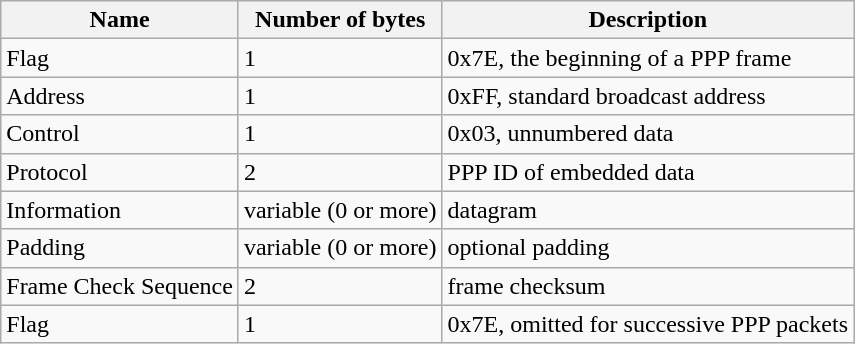<table class="wikitable">
<tr>
<th>Name</th>
<th>Number of bytes</th>
<th>Description</th>
</tr>
<tr>
<td>Flag</td>
<td>1</td>
<td>0x7E, the beginning of a PPP frame</td>
</tr>
<tr>
<td>Address</td>
<td>1</td>
<td>0xFF, standard broadcast address</td>
</tr>
<tr>
<td>Control</td>
<td>1</td>
<td>0x03, unnumbered data</td>
</tr>
<tr>
<td>Protocol</td>
<td>2</td>
<td>PPP ID of embedded data</td>
</tr>
<tr>
<td>Information</td>
<td>variable (0 or more)</td>
<td>datagram</td>
</tr>
<tr>
<td>Padding</td>
<td>variable (0 or more)</td>
<td>optional padding</td>
</tr>
<tr>
<td>Frame Check Sequence</td>
<td>2</td>
<td>frame checksum</td>
</tr>
<tr>
<td>Flag</td>
<td>1</td>
<td>0x7E, omitted for successive PPP packets</td>
</tr>
</table>
